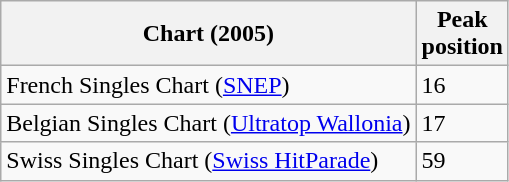<table class="wikitable">
<tr>
<th>Chart (2005)</th>
<th>Peak<br>position</th>
</tr>
<tr>
<td>French Singles Chart (<a href='#'>SNEP</a>)</td>
<td>16</td>
</tr>
<tr>
<td>Belgian Singles Chart (<a href='#'>Ultratop Wallonia</a>)</td>
<td>17</td>
</tr>
<tr>
<td>Swiss Singles Chart (<a href='#'>Swiss HitParade</a>)</td>
<td>59</td>
</tr>
</table>
